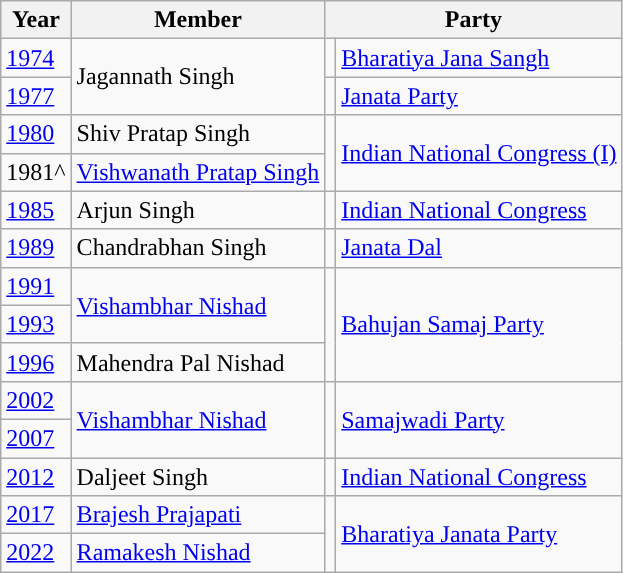<table class="wikitable">
<tr>
<th>Year</th>
<th>Member</th>
<th colspan="2">Party</th>
</tr>
<tr>
<td><a href='#'>1974</a></td>
<td rowspan="2">Jagannath Singh</td>
<td style="background-color: "></td>
<td><a href='#'>Bharatiya Jana Sangh</a></td>
</tr>
<tr>
<td><a href='#'>1977</a></td>
<td style="background-color: "></td>
<td><a href='#'>Janata Party</a></td>
</tr>
<tr>
<td><a href='#'>1980</a></td>
<td>Shiv Pratap Singh</td>
<td rowspan="2" style="background-color: "></td>
<td rowspan="2"><a href='#'>Indian National Congress (I)</a></td>
</tr>
<tr>
<td>1981^</td>
<td><a href='#'>Vishwanath Pratap Singh</a></td>
</tr>
<tr>
<td><a href='#'>1985</a></td>
<td>Arjun Singh</td>
<td style="background-color: "></td>
<td><a href='#'>Indian National Congress</a></td>
</tr>
<tr>
<td><a href='#'>1989</a></td>
<td>Chandrabhan Singh</td>
<td style="background-color: "></td>
<td><a href='#'>Janata Dal</a></td>
</tr>
<tr>
<td><a href='#'>1991</a></td>
<td rowspan="2"><a href='#'>Vishambhar Nishad</a></td>
<td rowspan="3" style="background-color: "></td>
<td rowspan="3"><a href='#'>Bahujan Samaj Party</a></td>
</tr>
<tr>
<td><a href='#'>1993</a></td>
</tr>
<tr>
<td><a href='#'>1996</a></td>
<td>Mahendra Pal Nishad</td>
</tr>
<tr>
<td><a href='#'>2002</a></td>
<td rowspan="2"><a href='#'>Vishambhar Nishad</a></td>
<td rowspan="2" style="background-color: "></td>
<td rowspan="2"><a href='#'>Samajwadi Party</a></td>
</tr>
<tr>
<td><a href='#'>2007</a></td>
</tr>
<tr>
<td><a href='#'>2012</a></td>
<td>Daljeet Singh</td>
<td style="background-color: "></td>
<td><a href='#'>Indian National Congress</a></td>
</tr>
<tr>
<td><a href='#'>2017</a></td>
<td><a href='#'>Brajesh Prajapati</a></td>
<td rowspan="2" style="background-color: "></td>
<td rowspan="2"><a href='#'>Bharatiya Janata Party</a></td>
</tr>
<tr>
<td><a href='#'>2022</a></td>
<td><a href='#'>Ramakesh Nishad</a></td>
</tr>
</table>
